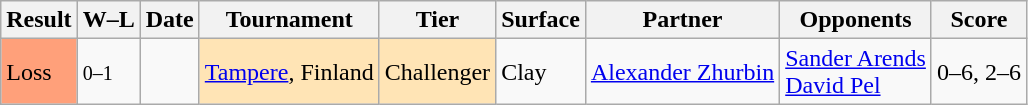<table class="wikitable">
<tr>
<th>Result</th>
<th class=unsortable>W–L</th>
<th>Date</th>
<th>Tournament</th>
<th>Tier</th>
<th>Surface</th>
<th>Partner</th>
<th>Opponents</th>
<th class=unsortable>Score</th>
</tr>
<tr>
<td bgcolor=FFA07A>Loss</td>
<td><small>0–1</small></td>
<td><a href='#'></a></td>
<td style="background:moccasin;"><a href='#'>Tampere</a>, Finland</td>
<td style="background:moccasin;">Challenger</td>
<td>Clay</td>
<td> <a href='#'>Alexander Zhurbin</a></td>
<td> <a href='#'>Sander Arends</a> <br>  <a href='#'>David Pel</a></td>
<td>0–6, 2–6</td>
</tr>
</table>
